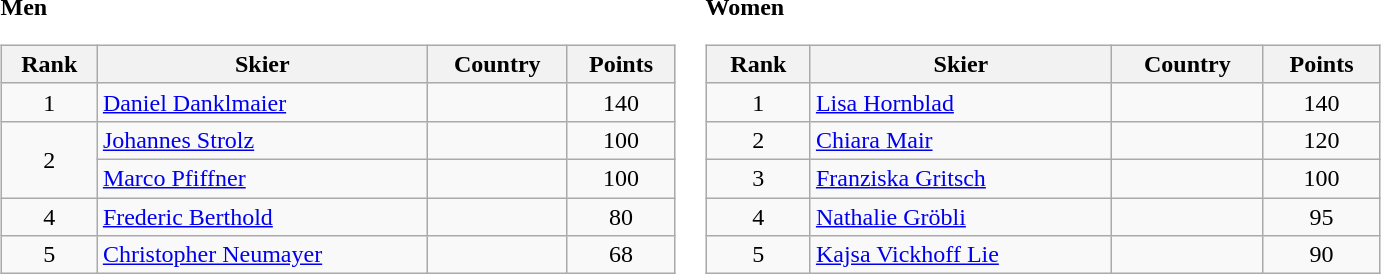<table>
<tr>
<td valign=top><strong>Men</strong><br><table class="wikitable" width="450px">
<tr class="backgroundcolor5">
<th>Rank</th>
<th>Skier</th>
<th>Country</th>
<th>Points</th>
</tr>
<tr>
<td align="center">1</td>
<td><a href='#'>Daniel Danklmaier</a></td>
<td></td>
<td align="center">140</td>
</tr>
<tr>
<td rowspan="2" align="center">2</td>
<td><a href='#'>Johannes Strolz</a></td>
<td></td>
<td align="center">100</td>
</tr>
<tr>
<td><a href='#'>Marco Pfiffner</a></td>
<td></td>
<td align="center">100</td>
</tr>
<tr>
<td align="center">4</td>
<td><a href='#'>Frederic Berthold</a></td>
<td></td>
<td align="center">80</td>
</tr>
<tr>
<td align="center">5</td>
<td><a href='#'>Christopher Neumayer</a></td>
<td></td>
<td align="center">68</td>
</tr>
</table>
</td>
<td valign="top"><strong>Women</strong><br><table class="wikitable" width="450px">
<tr class="backgroundcolor5">
<th>Rank</th>
<th>Skier</th>
<th>Country</th>
<th>Points</th>
</tr>
<tr>
<td align="center">1</td>
<td><a href='#'>Lisa Hornblad</a></td>
<td></td>
<td align="center">140</td>
</tr>
<tr>
<td align="center">2</td>
<td><a href='#'>Chiara Mair</a></td>
<td></td>
<td align="center">120</td>
</tr>
<tr>
<td align="center">3</td>
<td><a href='#'>Franziska Gritsch</a></td>
<td></td>
<td align="center">100</td>
</tr>
<tr>
<td align="center">4</td>
<td><a href='#'>Nathalie Gröbli</a></td>
<td></td>
<td align="center">95</td>
</tr>
<tr>
<td align="center">5</td>
<td><a href='#'>Kajsa Vickhoff Lie</a></td>
<td></td>
<td align="center">90</td>
</tr>
</table>
</td>
</tr>
</table>
